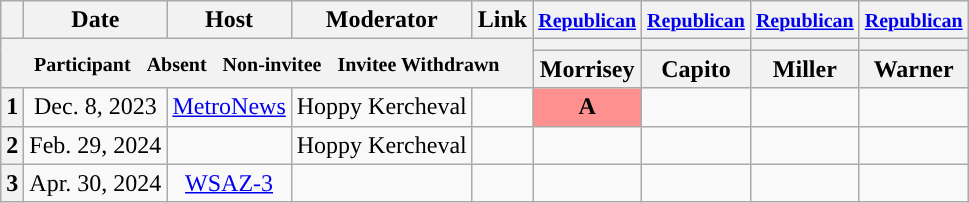<table class="wikitable" style="text-align:center;">
<tr>
<th scope="col"></th>
<th scope="col">Date</th>
<th scope="col">Host</th>
<th scope="col">Moderator</th>
<th scope="col">Link</th>
<th scope="col"><small><a href='#'>Republican</a></small></th>
<th scope="col"><small><a href='#'>Republican</a></small></th>
<th scope="col"><small><a href='#'>Republican</a></small></th>
<th scope="col"><small><a href='#'>Republican</a></small></th>
</tr>
<tr>
<th colspan="5" rowspan="2"> <small>Participant  </small> <small>Absent  </small> <small>Non-invitee  </small> <small>Invitee Withdrawn</small></th>
<th scope="col" style="background:"></th>
<th scope="col" style="background:"></th>
<th scope="col" style="background:"></th>
<th scope="col" style="background:"></th>
</tr>
<tr>
<th scope="col">Morrisey</th>
<th scope="col">Capito</th>
<th scope="col">Miller</th>
<th scope="col">Warner</th>
</tr>
<tr>
<th>1</th>
<td style="white-space:nowrap;">Dec. 8, 2023</td>
<td style="white-space:nowrap;"><a href='#'>MetroNews</a></td>
<td style="white-space:nowrap;">Hoppy Kercheval</td>
<td style="white-space:nowrap;"></td>
<td style="background:#ff9090; color:black; text-align:center;"><strong>A</strong></td>
<td></td>
<td></td>
<td></td>
</tr>
<tr>
<th>2</th>
<td style="white-space:nowrap;">Feb. 29, 2024</td>
<td style="white-space:nowrap;"></td>
<td style="white-space:nowrap;">Hoppy Kercheval</td>
<td style="white-space:nowrap;"></td>
<td></td>
<td></td>
<td></td>
<td></td>
</tr>
<tr>
<th>3</th>
<td style="white-space:nowrap;">Apr. 30, 2024</td>
<td style="white-space:nowrap;"><a href='#'>WSAZ-3</a></td>
<td style="white-space:nowrap;"></td>
<td style="white-space:nowrap;"></td>
<td></td>
<td></td>
<td></td>
<td></td>
</tr>
</table>
